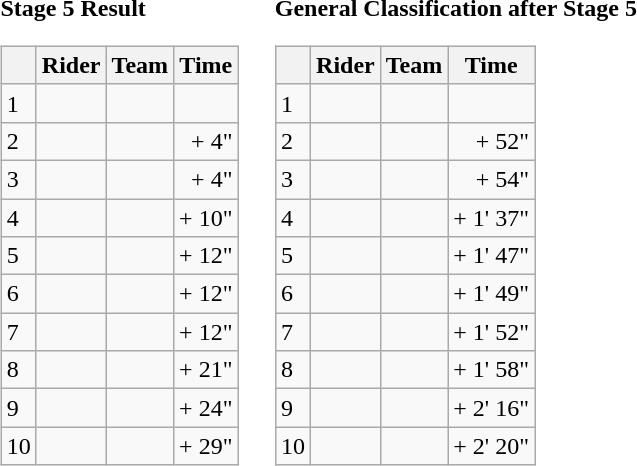<table>
<tr>
<td><strong>Stage 5 Result</strong><br><table class="wikitable">
<tr>
<th></th>
<th>Rider</th>
<th>Team</th>
<th>Time</th>
</tr>
<tr>
<td>1</td>
<td></td>
<td></td>
<td align="right"></td>
</tr>
<tr>
<td>2</td>
<td></td>
<td></td>
<td align="right">+ 4"</td>
</tr>
<tr>
<td>3</td>
<td></td>
<td></td>
<td align="right">+ 4"</td>
</tr>
<tr>
<td>4</td>
<td></td>
<td></td>
<td align="right">+ 10"</td>
</tr>
<tr>
<td>5</td>
<td></td>
<td></td>
<td align="right">+ 12"</td>
</tr>
<tr>
<td>6</td>
<td></td>
<td></td>
<td align="right">+ 12"</td>
</tr>
<tr>
<td>7</td>
<td></td>
<td></td>
<td align="right">+ 12"</td>
</tr>
<tr>
<td>8</td>
<td></td>
<td></td>
<td align="right">+ 21"</td>
</tr>
<tr>
<td>9</td>
<td></td>
<td></td>
<td align="right">+ 24"</td>
</tr>
<tr>
<td>10</td>
<td></td>
<td></td>
<td align="right">+ 29"</td>
</tr>
</table>
</td>
<td></td>
<td><strong>General Classification after Stage 5</strong><br><table class="wikitable">
<tr>
<th></th>
<th>Rider</th>
<th>Team</th>
<th>Time</th>
</tr>
<tr>
<td>1</td>
<td> </td>
<td></td>
<td align="right"></td>
</tr>
<tr>
<td>2</td>
<td></td>
<td></td>
<td align="right">+ 52"</td>
</tr>
<tr>
<td>3</td>
<td> </td>
<td></td>
<td align="right">+ 54"</td>
</tr>
<tr>
<td>4</td>
<td></td>
<td></td>
<td align="right">+ 1' 37"</td>
</tr>
<tr>
<td>5</td>
<td></td>
<td></td>
<td align="right">+ 1' 47"</td>
</tr>
<tr>
<td>6</td>
<td></td>
<td></td>
<td align="right">+ 1' 49"</td>
</tr>
<tr>
<td>7</td>
<td></td>
<td></td>
<td align="right">+ 1' 52"</td>
</tr>
<tr>
<td>8</td>
<td></td>
<td></td>
<td align="right">+ 1' 58"</td>
</tr>
<tr>
<td>9</td>
<td></td>
<td></td>
<td align="right">+ 2' 16"</td>
</tr>
<tr>
<td>10</td>
<td></td>
<td></td>
<td align="right">+ 2' 20"</td>
</tr>
</table>
</td>
</tr>
</table>
